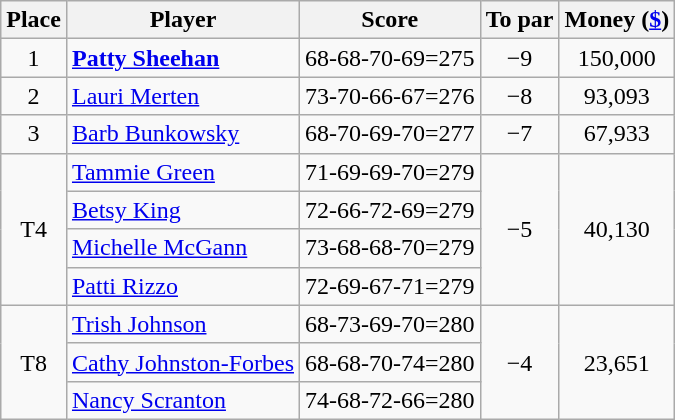<table class="wikitable">
<tr>
<th>Place</th>
<th>Player</th>
<th>Score</th>
<th>To par</th>
<th>Money (<a href='#'>$</a>)</th>
</tr>
<tr>
<td align=center>1</td>
<td> <strong><a href='#'>Patty Sheehan</a></strong></td>
<td>68-68-70-69=275</td>
<td align=center>−9</td>
<td align=center>150,000</td>
</tr>
<tr>
<td align=center>2</td>
<td> <a href='#'>Lauri Merten</a></td>
<td>73-70-66-67=276</td>
<td align=center>−8</td>
<td align=center>93,093</td>
</tr>
<tr>
<td align=center>3</td>
<td> <a href='#'>Barb Bunkowsky</a></td>
<td>68-70-69-70=277</td>
<td align=center>−7</td>
<td align=center>67,933</td>
</tr>
<tr>
<td align=center rowspan=4>T4</td>
<td> <a href='#'>Tammie Green</a></td>
<td>71-69-69-70=279</td>
<td align=center rowspan=4>−5</td>
<td align=center rowspan=4>40,130</td>
</tr>
<tr>
<td> <a href='#'>Betsy King</a></td>
<td>72-66-72-69=279</td>
</tr>
<tr>
<td> <a href='#'>Michelle McGann</a></td>
<td>73-68-68-70=279</td>
</tr>
<tr>
<td> <a href='#'>Patti Rizzo</a></td>
<td>72-69-67-71=279</td>
</tr>
<tr>
<td align=center rowspan=3>T8</td>
<td> <a href='#'>Trish Johnson</a></td>
<td>68-73-69-70=280</td>
<td align=center rowspan=3>−4</td>
<td align=center rowspan=3>23,651</td>
</tr>
<tr>
<td> <a href='#'>Cathy Johnston-Forbes</a></td>
<td>68-68-70-74=280</td>
</tr>
<tr>
<td> <a href='#'>Nancy Scranton</a></td>
<td>74-68-72-66=280</td>
</tr>
</table>
